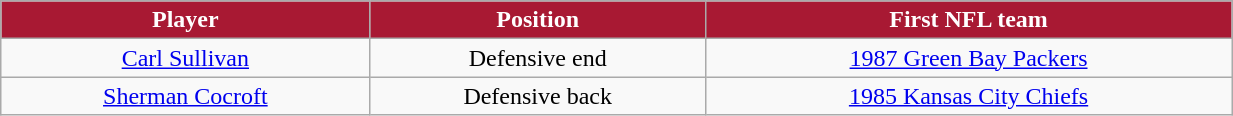<table class="wikitable" width="65%">
<tr align="center" style="background:#A81933;color:#FFFFFF;">
<td><strong>Player</strong></td>
<td><strong>Position</strong></td>
<td><strong>First NFL team</strong></td>
</tr>
<tr align="center" bgcolor="">
<td><a href='#'>Carl Sullivan</a></td>
<td>Defensive end</td>
<td><a href='#'>1987 Green Bay Packers</a></td>
</tr>
<tr align="center" bgcolor="">
<td><a href='#'>Sherman Cocroft</a></td>
<td>Defensive back</td>
<td><a href='#'>1985 Kansas City Chiefs</a></td>
</tr>
</table>
